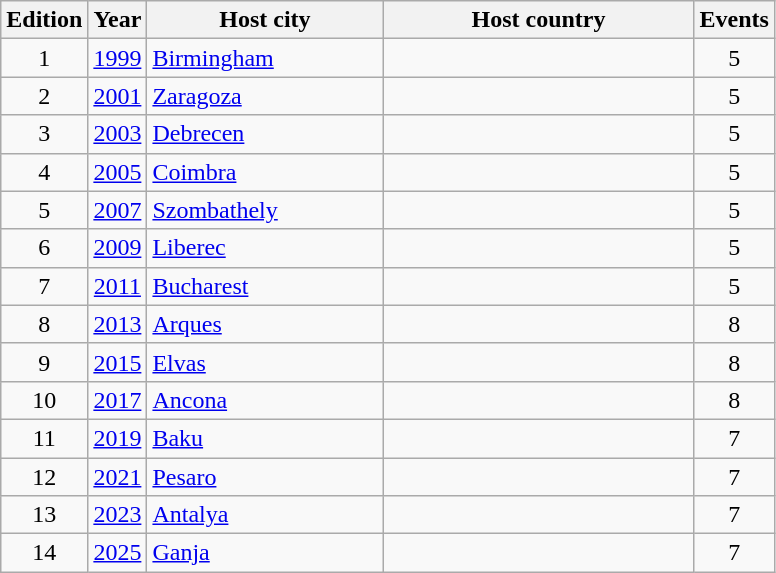<table class="wikitable" style="font-size:100%">
<tr>
<th width=30>Edition</th>
<th width=30>Year</th>
<th width=150>Host city</th>
<th width=200>Host country</th>
<th width=30>Events</th>
</tr>
<tr>
<td align=center>1</td>
<td align=center><a href='#'>1999</a></td>
<td><a href='#'>Birmingham</a></td>
<td></td>
<td align=center>5</td>
</tr>
<tr>
<td align=center>2</td>
<td align=center><a href='#'>2001</a></td>
<td><a href='#'>Zaragoza</a></td>
<td></td>
<td align=center>5</td>
</tr>
<tr>
<td align=center>3</td>
<td align=center><a href='#'>2003</a></td>
<td><a href='#'>Debrecen</a></td>
<td></td>
<td align=center>5</td>
</tr>
<tr>
<td align=center>4</td>
<td align=center><a href='#'>2005</a></td>
<td><a href='#'>Coimbra</a></td>
<td></td>
<td align=center>5</td>
</tr>
<tr>
<td align=center>5</td>
<td align=center><a href='#'>2007</a></td>
<td><a href='#'>Szombathely</a></td>
<td></td>
<td align=center>5</td>
</tr>
<tr>
<td align=center>6</td>
<td align=center><a href='#'>2009</a></td>
<td><a href='#'>Liberec</a></td>
<td></td>
<td align=center>5</td>
</tr>
<tr>
<td align=center>7</td>
<td align=center><a href='#'>2011</a></td>
<td><a href='#'>Bucharest</a></td>
<td></td>
<td align=center>5</td>
</tr>
<tr>
<td align=center>8</td>
<td align=center><a href='#'>2013</a></td>
<td><a href='#'>Arques</a></td>
<td></td>
<td align=center>8</td>
</tr>
<tr>
<td align=center>9</td>
<td align=center><a href='#'>2015</a></td>
<td><a href='#'>Elvas</a></td>
<td></td>
<td align=center>8</td>
</tr>
<tr>
<td align=center>10</td>
<td align=center><a href='#'>2017</a></td>
<td><a href='#'>Ancona</a></td>
<td></td>
<td align=center>8</td>
</tr>
<tr>
<td align=center>11</td>
<td align=center><a href='#'>2019</a></td>
<td><a href='#'>Baku</a></td>
<td></td>
<td align=center>7</td>
</tr>
<tr>
<td align=center>12</td>
<td align=center><a href='#'>2021</a></td>
<td><a href='#'>Pesaro</a></td>
<td></td>
<td align=center>7</td>
</tr>
<tr>
<td align=center>13</td>
<td align=center><a href='#'>2023</a></td>
<td><a href='#'>Antalya</a></td>
<td></td>
<td align=center>7</td>
</tr>
<tr>
<td align=center>14</td>
<td align=center><a href='#'>2025</a></td>
<td><a href='#'>Ganja</a></td>
<td></td>
<td align=center>7</td>
</tr>
</table>
